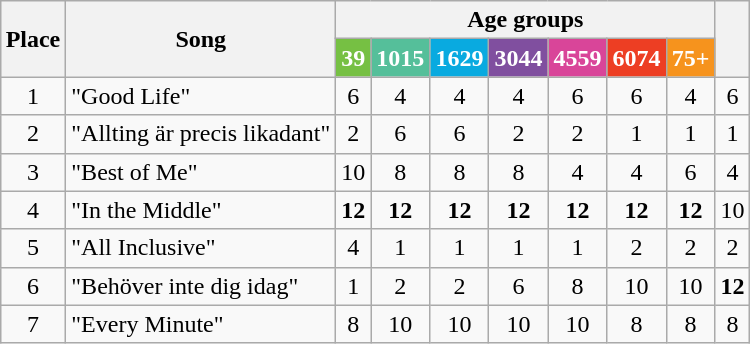<table class="wikitable" style="margin: 1em auto 1em auto; text-align:center;">
<tr>
<th rowspan="2">Place</th>
<th rowspan="2">Song</th>
<th colspan="7">Age groups</th>
<th rowspan="2"></th>
</tr>
<tr>
<th style="background:#76C043;color:white;">39</th>
<th style="background:#55BF9A;color:white;">1015</th>
<th style="background:#09AAE0;color:white;">1629</th>
<th style="background:#804F9F;color:white;">3044</th>
<th style="background:#D94599;color:white;">4559</th>
<th style="background:#ED3E23;color:white;">6074</th>
<th style="background:#F6931D;color:white;">75+</th>
</tr>
<tr>
<td>1</td>
<td style="text-align:left;">"Good Life"</td>
<td>6</td>
<td>4</td>
<td>4</td>
<td>4</td>
<td>6</td>
<td>6</td>
<td>4</td>
<td>6</td>
</tr>
<tr>
<td>2</td>
<td style="text-align:left;">"Allting är precis likadant"</td>
<td>2</td>
<td>6</td>
<td>6</td>
<td>2</td>
<td>2</td>
<td>1</td>
<td>1</td>
<td>1</td>
</tr>
<tr>
<td>3</td>
<td style="text-align:left;">"Best of Me"</td>
<td>10</td>
<td>8</td>
<td>8</td>
<td>8</td>
<td>4</td>
<td>4</td>
<td>6</td>
<td>4</td>
</tr>
<tr>
<td>4</td>
<td style="text-align:left;">"In the Middle"</td>
<td><strong>12</strong></td>
<td><strong>12</strong></td>
<td><strong>12</strong></td>
<td><strong>12</strong></td>
<td><strong>12</strong></td>
<td><strong>12</strong></td>
<td><strong>12</strong></td>
<td>10</td>
</tr>
<tr>
<td>5</td>
<td style="text-align:left;">"All Inclusive"</td>
<td>4</td>
<td>1</td>
<td>1</td>
<td>1</td>
<td>1</td>
<td>2</td>
<td>2</td>
<td>2</td>
</tr>
<tr>
<td>6</td>
<td style="text-align:left;">"Behöver inte dig idag"</td>
<td>1</td>
<td>2</td>
<td>2</td>
<td>6</td>
<td>8</td>
<td>10</td>
<td>10</td>
<td><strong>12</strong></td>
</tr>
<tr>
<td>7</td>
<td style="text-align:left;">"Every Minute"</td>
<td>8</td>
<td>10</td>
<td>10</td>
<td>10</td>
<td>10</td>
<td>8</td>
<td>8</td>
<td>8</td>
</tr>
</table>
